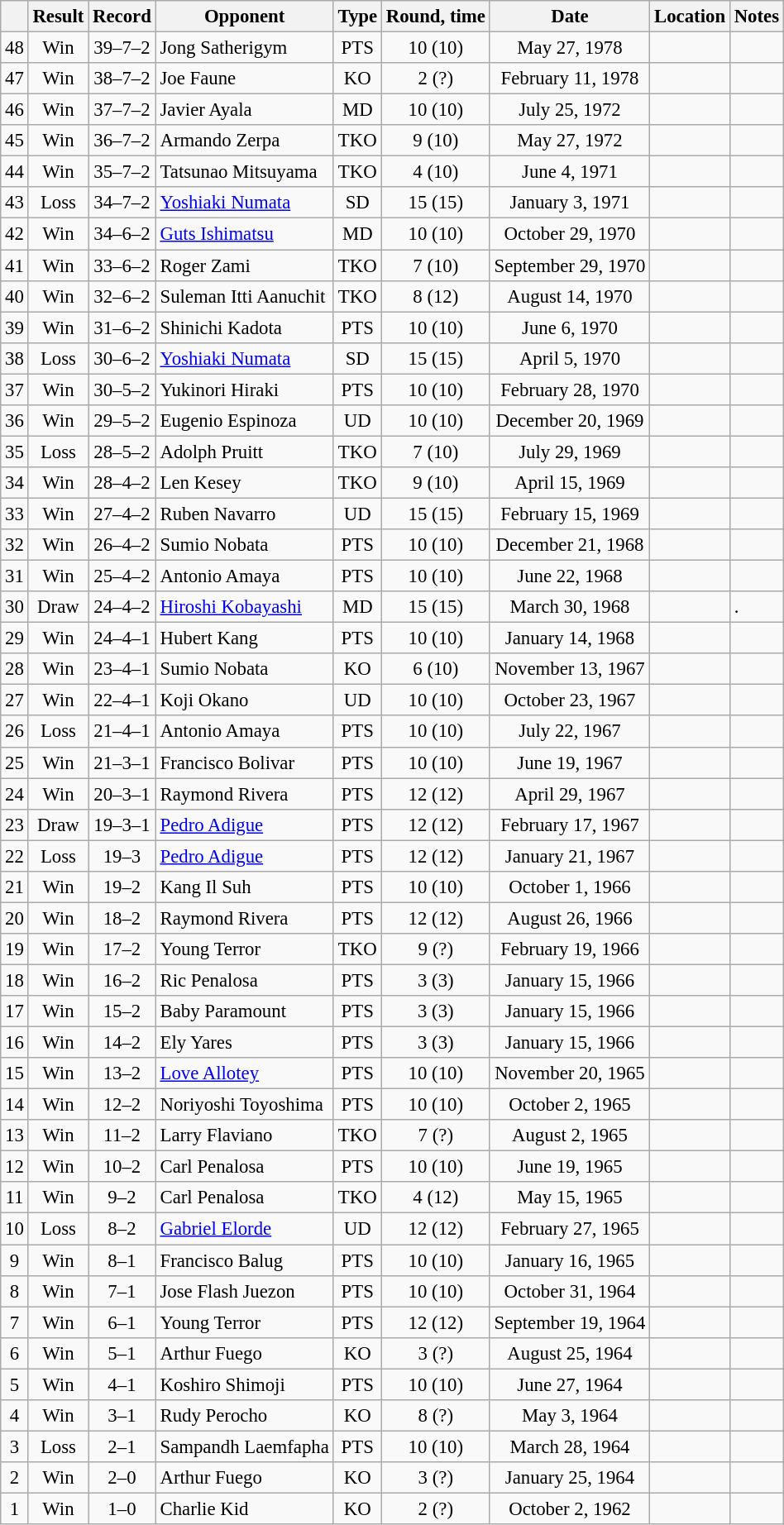<table class="wikitable" style="text-align:center; font-size:95%">
<tr>
<th></th>
<th>Result</th>
<th>Record</th>
<th>Opponent</th>
<th>Type</th>
<th>Round, time</th>
<th>Date</th>
<th>Location</th>
<th>Notes</th>
</tr>
<tr>
<td>48</td>
<td>Win</td>
<td>39–7–2</td>
<td align=left>Jong Satherigym</td>
<td>PTS</td>
<td>10 (10)</td>
<td>May 27, 1978</td>
<td align=left></td>
<td align=left></td>
</tr>
<tr>
<td>47</td>
<td>Win</td>
<td>38–7–2</td>
<td align=left>Joe Faune</td>
<td>KO</td>
<td>2 (?)</td>
<td>February 11, 1978</td>
<td align=left></td>
<td align=left></td>
</tr>
<tr>
<td>46</td>
<td>Win</td>
<td>37–7–2</td>
<td align=left>Javier Ayala</td>
<td>MD</td>
<td>10 (10)</td>
<td>July 25, 1972</td>
<td align=left></td>
<td align=left></td>
</tr>
<tr>
<td>45</td>
<td>Win</td>
<td>36–7–2</td>
<td align=left>Armando Zerpa</td>
<td>TKO</td>
<td>9 (10)</td>
<td>May 27, 1972</td>
<td align=left></td>
<td align=left></td>
</tr>
<tr>
<td>44</td>
<td>Win</td>
<td>35–7–2</td>
<td align=left>Tatsunao Mitsuyama</td>
<td>TKO</td>
<td>4 (10)</td>
<td>June 4, 1971</td>
<td align=left></td>
<td align=left></td>
</tr>
<tr>
<td>43</td>
<td>Loss</td>
<td>34–7–2</td>
<td align=left><a href='#'>Yoshiaki Numata</a></td>
<td>SD</td>
<td>15 (15)</td>
<td>January 3, 1971</td>
<td align=left></td>
<td align=left></td>
</tr>
<tr>
<td>42</td>
<td>Win</td>
<td>34–6–2</td>
<td align=left><a href='#'>Guts Ishimatsu</a></td>
<td>MD</td>
<td>10 (10)</td>
<td>October 29, 1970</td>
<td align=left></td>
<td align=left></td>
</tr>
<tr>
<td>41</td>
<td>Win</td>
<td>33–6–2</td>
<td align=left>Roger Zami</td>
<td>TKO</td>
<td>7 (10)</td>
<td>September 29, 1970</td>
<td align=left></td>
<td align=left></td>
</tr>
<tr>
<td>40</td>
<td>Win</td>
<td>32–6–2</td>
<td align=left>Suleman Itti Aanuchit</td>
<td>TKO</td>
<td>8 (12)</td>
<td>August 14, 1970</td>
<td align=left></td>
<td align=left></td>
</tr>
<tr>
<td>39</td>
<td>Win</td>
<td>31–6–2</td>
<td align=left>Shinichi Kadota</td>
<td>PTS</td>
<td>10 (10)</td>
<td>June 6, 1970</td>
<td align=left></td>
<td align=left></td>
</tr>
<tr>
<td>38</td>
<td>Loss</td>
<td>30–6–2</td>
<td align=left><a href='#'>Yoshiaki Numata</a></td>
<td>SD</td>
<td>15 (15)</td>
<td>April 5, 1970</td>
<td align=left></td>
<td align=left></td>
</tr>
<tr>
<td>37</td>
<td>Win</td>
<td>30–5–2</td>
<td align=left>Yukinori Hiraki</td>
<td>PTS</td>
<td>10 (10)</td>
<td>February 28, 1970</td>
<td align=left></td>
<td align=left></td>
</tr>
<tr>
<td>36</td>
<td>Win</td>
<td>29–5–2</td>
<td align=left>Eugenio Espinoza</td>
<td>UD</td>
<td>10 (10)</td>
<td>December 20, 1969</td>
<td align=left></td>
<td align=left></td>
</tr>
<tr>
<td>35</td>
<td>Loss</td>
<td>28–5–2</td>
<td align=left>Adolph Pruitt</td>
<td>TKO</td>
<td>7 (10)</td>
<td>July 29, 1969</td>
<td align=left></td>
<td align=left></td>
</tr>
<tr>
<td>34</td>
<td>Win</td>
<td>28–4–2</td>
<td align=left>Len Kesey</td>
<td>TKO</td>
<td>9 (10)</td>
<td>April 15, 1969</td>
<td align=left></td>
<td align=left></td>
</tr>
<tr>
<td>33</td>
<td>Win</td>
<td>27–4–2</td>
<td align=left>Ruben Navarro</td>
<td>UD</td>
<td>15 (15)</td>
<td>February 15, 1969</td>
<td align=left></td>
<td align=left></td>
</tr>
<tr>
<td>32</td>
<td>Win</td>
<td>26–4–2</td>
<td align=left>Sumio Nobata</td>
<td>PTS</td>
<td>10 (10)</td>
<td>December 21, 1968</td>
<td align=left></td>
<td align=left></td>
</tr>
<tr>
<td>31</td>
<td>Win</td>
<td>25–4–2</td>
<td align=left>Antonio Amaya</td>
<td>PTS</td>
<td>10 (10)</td>
<td>June 22, 1968</td>
<td align=left></td>
<td align=left></td>
</tr>
<tr>
<td>30</td>
<td>Draw</td>
<td>24–4–2</td>
<td align=left><a href='#'>Hiroshi Kobayashi</a></td>
<td>MD</td>
<td>15 (15)</td>
<td>March 30, 1968</td>
<td align=left></td>
<td align=left>.</td>
</tr>
<tr>
<td>29</td>
<td>Win</td>
<td>24–4–1</td>
<td align=left>Hubert Kang</td>
<td>PTS</td>
<td>10 (10)</td>
<td>January 14, 1968</td>
<td align=left></td>
<td align=left></td>
</tr>
<tr>
<td>28</td>
<td>Win</td>
<td>23–4–1</td>
<td align=left>Sumio Nobata</td>
<td>KO</td>
<td>6 (10)</td>
<td>November 13, 1967</td>
<td align=left></td>
<td align=left></td>
</tr>
<tr>
<td>27</td>
<td>Win</td>
<td>22–4–1</td>
<td align=left>Koji Okano</td>
<td>UD</td>
<td>10 (10)</td>
<td>October 23, 1967</td>
<td align=left></td>
<td align=left></td>
</tr>
<tr>
<td>26</td>
<td>Loss</td>
<td>21–4–1</td>
<td align=left>Antonio Amaya</td>
<td>PTS</td>
<td>10 (10)</td>
<td>July 22, 1967</td>
<td align=left></td>
<td align=left></td>
</tr>
<tr>
<td>25</td>
<td>Win</td>
<td>21–3–1</td>
<td align=left>Francisco Bolivar</td>
<td>PTS</td>
<td>10 (10)</td>
<td>June 19, 1967</td>
<td align=left></td>
<td align=left></td>
</tr>
<tr>
<td>24</td>
<td>Win</td>
<td>20–3–1</td>
<td align=left>Raymond Rivera</td>
<td>PTS</td>
<td>12 (12)</td>
<td>April 29, 1967</td>
<td align=left></td>
<td align=left></td>
</tr>
<tr>
<td>23</td>
<td>Draw</td>
<td>19–3–1</td>
<td align=left><a href='#'>Pedro Adigue</a></td>
<td>PTS</td>
<td>12 (12)</td>
<td>February 17, 1967</td>
<td align=left></td>
<td align=left></td>
</tr>
<tr>
<td>22</td>
<td>Loss</td>
<td>19–3</td>
<td align=left><a href='#'>Pedro Adigue</a></td>
<td>PTS</td>
<td>12 (12)</td>
<td>January 21, 1967</td>
<td align=left></td>
<td align=left></td>
</tr>
<tr>
<td>21</td>
<td>Win</td>
<td>19–2</td>
<td align=left>Kang Il Suh</td>
<td>PTS</td>
<td>10 (10)</td>
<td>October 1, 1966</td>
<td align=left></td>
<td align=left></td>
</tr>
<tr>
<td>20</td>
<td>Win</td>
<td>18–2</td>
<td align=left>Raymond Rivera</td>
<td>PTS</td>
<td>12 (12)</td>
<td>August 26, 1966</td>
<td align=left></td>
<td align=left></td>
</tr>
<tr>
<td>19</td>
<td>Win</td>
<td>17–2</td>
<td align=left>Young Terror</td>
<td>TKO</td>
<td>9 (?)</td>
<td>February 19, 1966</td>
<td align=left></td>
<td align=left></td>
</tr>
<tr>
<td>18</td>
<td>Win</td>
<td>16–2</td>
<td align=left>Ric Penalosa</td>
<td>PTS</td>
<td>3 (3)</td>
<td>January 15, 1966</td>
<td align=left></td>
<td align=left></td>
</tr>
<tr>
<td>17</td>
<td>Win</td>
<td>15–2</td>
<td align=left>Baby Paramount</td>
<td>PTS</td>
<td>3 (3)</td>
<td>January 15, 1966</td>
<td align=left></td>
<td align=left></td>
</tr>
<tr>
<td>16</td>
<td>Win</td>
<td>14–2</td>
<td align=left>Ely Yares</td>
<td>PTS</td>
<td>3 (3)</td>
<td>January 15, 1966</td>
<td align=left></td>
<td align=left></td>
</tr>
<tr>
<td>15</td>
<td>Win</td>
<td>13–2</td>
<td align=left><a href='#'>Love Allotey</a></td>
<td>PTS</td>
<td>10 (10)</td>
<td>November 20, 1965</td>
<td align=left></td>
<td align=left></td>
</tr>
<tr>
<td>14</td>
<td>Win</td>
<td>12–2</td>
<td align=left>Noriyoshi Toyoshima</td>
<td>PTS</td>
<td>10 (10)</td>
<td>October 2, 1965</td>
<td align=left></td>
<td align=left></td>
</tr>
<tr>
<td>13</td>
<td>Win</td>
<td>11–2</td>
<td align=left>Larry Flaviano</td>
<td>TKO</td>
<td>7 (?)</td>
<td>August 2, 1965</td>
<td align=left></td>
<td align=left></td>
</tr>
<tr>
<td>12</td>
<td>Win</td>
<td>10–2</td>
<td align=left>Carl Penalosa</td>
<td>PTS</td>
<td>10 (10)</td>
<td>June 19, 1965</td>
<td align=left></td>
<td align=left></td>
</tr>
<tr>
<td>11</td>
<td>Win</td>
<td>9–2</td>
<td align=left>Carl Penalosa</td>
<td>TKO</td>
<td>4 (12)</td>
<td>May 15, 1965</td>
<td align=left></td>
<td align=left></td>
</tr>
<tr>
<td>10</td>
<td>Loss</td>
<td>8–2</td>
<td align=left><a href='#'>Gabriel Elorde</a></td>
<td>UD</td>
<td>12 (12)</td>
<td>February 27, 1965</td>
<td align=left></td>
<td align=left></td>
</tr>
<tr>
<td>9</td>
<td>Win</td>
<td>8–1</td>
<td align=left>Francisco Balug</td>
<td>PTS</td>
<td>10 (10)</td>
<td>January 16, 1965</td>
<td align=left></td>
<td align=left></td>
</tr>
<tr>
<td>8</td>
<td>Win</td>
<td>7–1</td>
<td align=left>Jose Flash Juezon</td>
<td>PTS</td>
<td>10 (10)</td>
<td>October 31, 1964</td>
<td align=left></td>
<td align=left></td>
</tr>
<tr>
<td>7</td>
<td>Win</td>
<td>6–1</td>
<td align=left>Young Terror</td>
<td>PTS</td>
<td>12 (12)</td>
<td>September 19, 1964</td>
<td align=left></td>
<td align=left></td>
</tr>
<tr>
<td>6</td>
<td>Win</td>
<td>5–1</td>
<td align=left>Arthur Fuego</td>
<td>KO</td>
<td>3 (?)</td>
<td>August 25, 1964</td>
<td align=left></td>
<td align=left></td>
</tr>
<tr>
<td>5</td>
<td>Win</td>
<td>4–1</td>
<td align=left>Koshiro Shimoji</td>
<td>PTS</td>
<td>10 (10)</td>
<td>June 27, 1964</td>
<td align=left></td>
<td align=left></td>
</tr>
<tr>
<td>4</td>
<td>Win</td>
<td>3–1</td>
<td align=left>Rudy Perocho</td>
<td>KO</td>
<td>8 (?)</td>
<td>May 3, 1964</td>
<td align=left></td>
<td align=left></td>
</tr>
<tr>
<td>3</td>
<td>Loss</td>
<td>2–1</td>
<td align=left>Sampandh Laemfapha</td>
<td>PTS</td>
<td>10 (10)</td>
<td>March 28, 1964</td>
<td align=left></td>
<td align=left></td>
</tr>
<tr>
<td>2</td>
<td>Win</td>
<td>2–0</td>
<td align=left>Arthur Fuego</td>
<td>KO</td>
<td>3 (?)</td>
<td>January 25, 1964</td>
<td align=left></td>
<td align=left></td>
</tr>
<tr>
<td>1</td>
<td>Win</td>
<td>1–0</td>
<td align=left>Charlie Kid</td>
<td>KO</td>
<td>2 (?)</td>
<td>October 2, 1962</td>
<td align=left></td>
<td align=left></td>
</tr>
</table>
